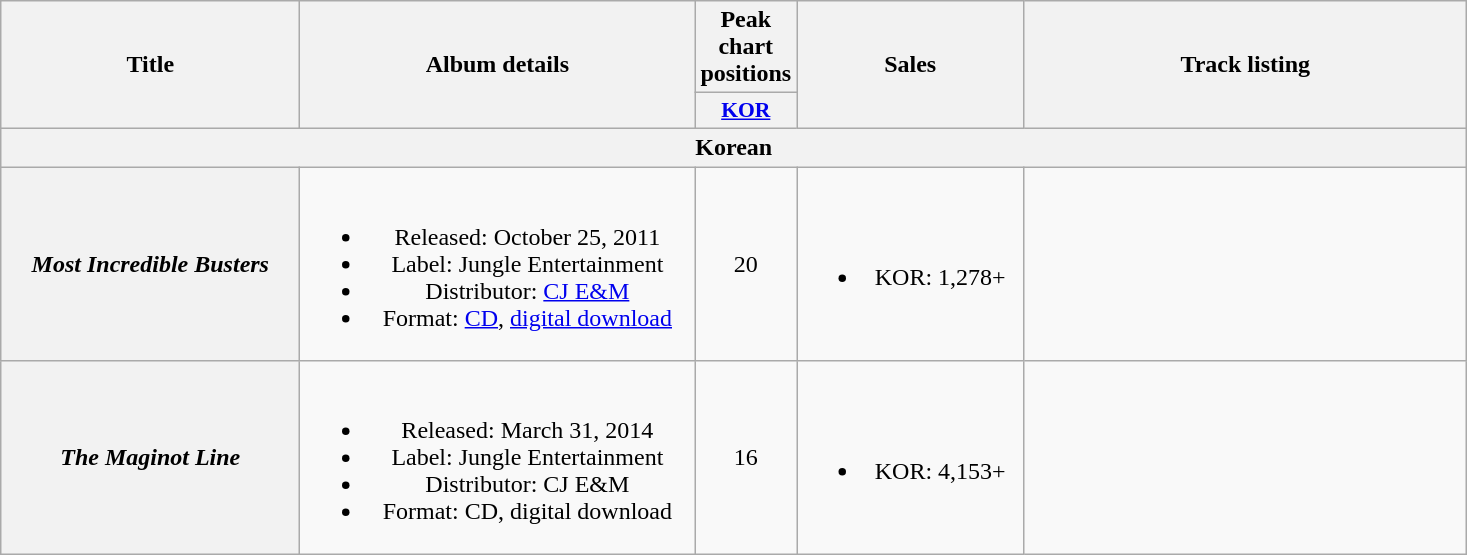<table class="wikitable plainrowheaders" style="text-align:center;">
<tr>
<th rowspan="2" style="width:12em;">Title</th>
<th rowspan="2" style="width:16em;">Album details</th>
<th colspan="1">Peak chart positions</th>
<th rowspan="2" style="width:9em;">Sales</th>
<th rowspan="2" style="width:18em;">Track listing</th>
</tr>
<tr>
<th scope="col" style="width:3em;font-size:90%;"><a href='#'>KOR</a><br></th>
</tr>
<tr>
<th colspan="5">Korean</th>
</tr>
<tr>
<th scope="row"><em>Most Incredible Busters</em></th>
<td><br><ul><li>Released: October 25, 2011</li><li>Label: Jungle Entertainment</li><li>Distributor: <a href='#'>CJ E&M</a></li><li>Format: <a href='#'>CD</a>, <a href='#'>digital download</a></li></ul></td>
<td>20</td>
<td><br><ul><li>KOR: 1,278+</li></ul></td>
<td style="font-size: 100%;"></td>
</tr>
<tr>
<th scope="row"><em>The Maginot Line</em></th>
<td><br><ul><li>Released: March 31, 2014</li><li>Label: Jungle Entertainment</li><li>Distributor: CJ E&M</li><li>Format: CD, digital download</li></ul></td>
<td>16</td>
<td><br><ul><li>KOR: 4,153+</li></ul></td>
<td style="font-size: 100%;"></td>
</tr>
</table>
